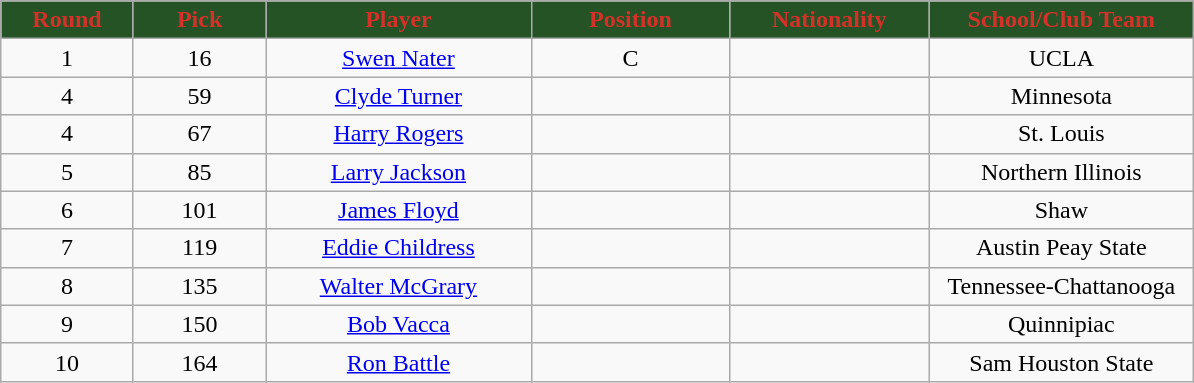<table class="wikitable sortable sortable">
<tr>
<th style="background:#255325; color:#d4312a" width="10%">Round</th>
<th style="background:#255325; color:#d4312a" width="10%">Pick</th>
<th style="background:#255325; color:#d4312a" width="20%">Player</th>
<th style="background:#255325; color:#d4312a" width="15%">Position</th>
<th style="background:#255325; color:#d4312a" width="15%">Nationality</th>
<th style="background:#255325; color:#d4312a" width="20%">School/Club Team</th>
</tr>
<tr style="text-align: center">
<td>1</td>
<td>16</td>
<td><a href='#'>Swen Nater</a></td>
<td>C</td>
<td></td>
<td>UCLA</td>
</tr>
<tr style="text-align: center">
<td>4</td>
<td>59</td>
<td><a href='#'>Clyde Turner</a></td>
<td></td>
<td></td>
<td>Minnesota</td>
</tr>
<tr style="text-align: center">
<td>4</td>
<td>67</td>
<td><a href='#'>Harry Rogers</a></td>
<td></td>
<td></td>
<td>St. Louis</td>
</tr>
<tr style="text-align: center">
<td>5</td>
<td>85</td>
<td><a href='#'>Larry Jackson</a></td>
<td></td>
<td></td>
<td>Northern Illinois</td>
</tr>
<tr style="text-align: center">
<td>6</td>
<td>101</td>
<td><a href='#'>James Floyd</a></td>
<td></td>
<td></td>
<td>Shaw</td>
</tr>
<tr style="text-align: center">
<td>7</td>
<td>119</td>
<td><a href='#'>Eddie Childress</a></td>
<td></td>
<td></td>
<td>Austin Peay State</td>
</tr>
<tr style="text-align: center">
<td>8</td>
<td>135</td>
<td><a href='#'>Walter McGrary</a></td>
<td></td>
<td></td>
<td>Tennessee-Chattanooga</td>
</tr>
<tr style="text-align: center">
<td>9</td>
<td>150</td>
<td><a href='#'>Bob Vacca</a></td>
<td></td>
<td></td>
<td>Quinnipiac</td>
</tr>
<tr style="text-align: center">
<td>10</td>
<td>164</td>
<td><a href='#'>Ron Battle</a></td>
<td></td>
<td></td>
<td>Sam Houston State</td>
</tr>
</table>
